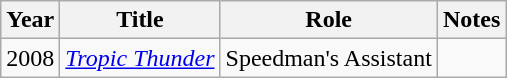<table class="wikitable">
<tr>
<th>Year</th>
<th>Title</th>
<th>Role</th>
<th>Notes</th>
</tr>
<tr>
<td>2008</td>
<td><em><a href='#'>Tropic Thunder</a></em></td>
<td>Speedman's Assistant</td>
<td></td>
</tr>
</table>
